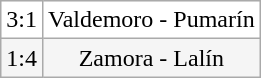<table class="wikitable">
<tr align=center bgcolor=white>
<td>3:1</td>
<td>Valdemoro - Pumarín</td>
</tr>
<tr align=center bgcolor=#F5F5F5>
<td>1:4</td>
<td>Zamora - Lalín</td>
</tr>
</table>
